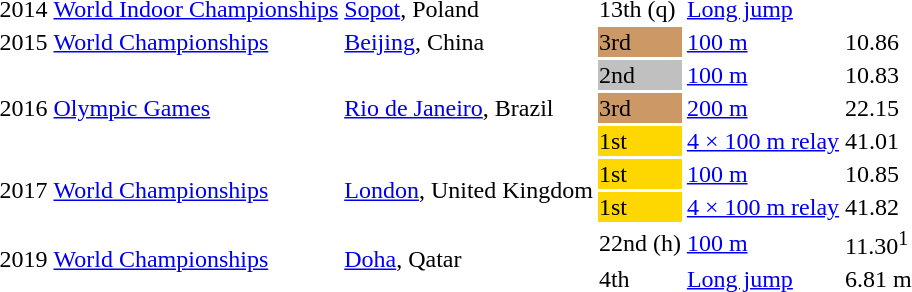<table>
<tr>
<td>2014</td>
<td><a href='#'>World Indoor Championships</a></td>
<td><a href='#'>Sopot</a>, Poland</td>
<td>13th (q)</td>
<td><a href='#'>Long jump</a></td>
<td></td>
</tr>
<tr>
<td>2015</td>
<td><a href='#'>World Championships</a></td>
<td><a href='#'>Beijing</a>, China</td>
<td bgcolor=cc9966>3rd</td>
<td><a href='#'>100 m</a></td>
<td>10.86</td>
</tr>
<tr>
<td rowspan=3>2016</td>
<td rowspan=3><a href='#'>Olympic Games</a></td>
<td rowspan=3><a href='#'>Rio de Janeiro</a>, Brazil</td>
<td bgcolor=silver>2nd</td>
<td><a href='#'>100 m</a></td>
<td>10.83</td>
</tr>
<tr>
<td bgcolor=cc9966>3rd</td>
<td><a href='#'>200 m</a></td>
<td>22.15</td>
</tr>
<tr>
<td bgcolor=gold>1st</td>
<td><a href='#'>4 × 100 m relay</a></td>
<td>41.01</td>
</tr>
<tr>
<td rowspan=2>2017</td>
<td rowspan=2><a href='#'>World Championships</a></td>
<td rowspan=2><a href='#'>London</a>, United Kingdom</td>
<td bgcolor=gold>1st</td>
<td><a href='#'>100 m</a></td>
<td>10.85</td>
</tr>
<tr>
<td bgcolor=gold>1st</td>
<td><a href='#'>4 × 100 m relay</a></td>
<td>41.82</td>
</tr>
<tr>
<td rowspan=2>2019</td>
<td rowspan=2><a href='#'>World Championships</a></td>
<td rowspan=2><a href='#'>Doha</a>, Qatar</td>
<td>22nd (h)</td>
<td><a href='#'>100 m</a></td>
<td>11.30<sup>1</sup></td>
</tr>
<tr>
<td>4th</td>
<td><a href='#'>Long jump</a></td>
<td>6.81 m</td>
</tr>
</table>
